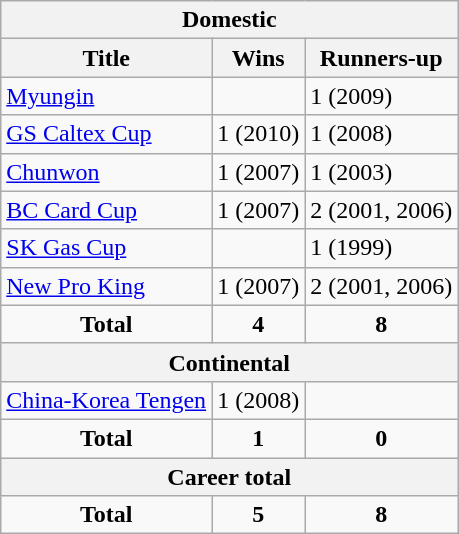<table class="wikitable">
<tr>
<th colspan=3>Domestic</th>
</tr>
<tr>
<th>Title</th>
<th>Wins</th>
<th>Runners-up</th>
</tr>
<tr>
<td><a href='#'>Myungin</a></td>
<td></td>
<td>1 (2009)</td>
</tr>
<tr>
<td><a href='#'>GS Caltex Cup</a></td>
<td>1 (2010)</td>
<td>1 (2008)</td>
</tr>
<tr>
<td><a href='#'>Chunwon</a></td>
<td>1 (2007)</td>
<td>1 (2003)</td>
</tr>
<tr>
<td><a href='#'>BC Card Cup</a></td>
<td>1 (2007)</td>
<td>2 (2001, 2006)</td>
</tr>
<tr>
<td><a href='#'>SK Gas Cup</a></td>
<td></td>
<td>1 (1999)</td>
</tr>
<tr>
<td><a href='#'>New Pro King</a></td>
<td>1 (2007)</td>
<td>2 (2001, 2006)</td>
</tr>
<tr align="center">
<td><strong>Total</strong></td>
<td><strong>4</strong></td>
<td><strong>8</strong></td>
</tr>
<tr>
<th colspan=3>Continental</th>
</tr>
<tr>
<td><a href='#'>China-Korea Tengen</a></td>
<td>1 (2008)</td>
<td></td>
</tr>
<tr align="center">
<td><strong>Total</strong></td>
<td><strong>1</strong></td>
<td><strong>0</strong></td>
</tr>
<tr>
<th colspan=3>Career total</th>
</tr>
<tr align="center">
<td><strong>Total</strong></td>
<td><strong>5</strong></td>
<td><strong>8</strong></td>
</tr>
</table>
